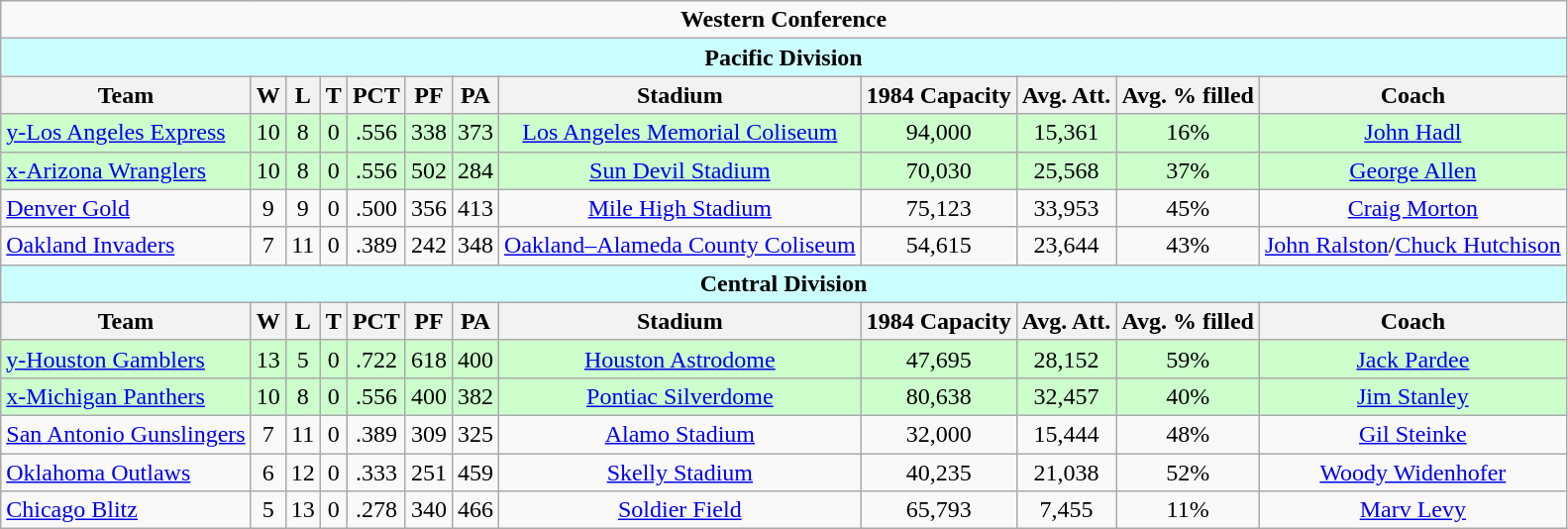<table class="wikitable">
<tr>
<td colspan="12" style="text-align:center;"><strong>Western Conference</strong></td>
</tr>
<tr style="background:#cff;">
<td colspan="12" style="text-align:center;"><strong>Pacific Division</strong></td>
</tr>
<tr style="background:#efefef;">
<th>Team</th>
<th>W</th>
<th>L</th>
<th>T</th>
<th>PCT</th>
<th>PF</th>
<th>PA</th>
<th>Stadium</th>
<th>1984 Capacity</th>
<th>Avg. Att.</th>
<th>Avg. % filled</th>
<th>Coach</th>
</tr>
<tr style="text-align:center; background:#cfc;">
<td align="left"><a href='#'>y-Los Angeles Express</a></td>
<td>10</td>
<td>8</td>
<td>0</td>
<td>.556</td>
<td>338</td>
<td>373</td>
<td><a href='#'>Los Angeles Memorial Coliseum</a></td>
<td>94,000</td>
<td>15,361</td>
<td>16%</td>
<td><a href='#'>John Hadl</a></td>
</tr>
<tr style="text-align:center; background:#cfc;">
<td align="left"><a href='#'>x-Arizona Wranglers</a></td>
<td>10</td>
<td>8</td>
<td>0</td>
<td>.556</td>
<td>502</td>
<td>284</td>
<td><a href='#'>Sun Devil Stadium</a></td>
<td>70,030</td>
<td>25,568</td>
<td>37%</td>
<td><a href='#'>George Allen</a></td>
</tr>
<tr style="text-align:center;">
<td align="left"><a href='#'>Denver Gold</a></td>
<td>9</td>
<td>9</td>
<td>0</td>
<td>.500</td>
<td>356</td>
<td>413</td>
<td><a href='#'>Mile High Stadium</a></td>
<td>75,123</td>
<td>33,953</td>
<td>45%</td>
<td><a href='#'>Craig Morton</a></td>
</tr>
<tr style="text-align:center;">
<td align="left"><a href='#'>Oakland Invaders</a></td>
<td>7</td>
<td>11</td>
<td>0</td>
<td>.389</td>
<td>242</td>
<td>348</td>
<td><a href='#'>Oakland–Alameda County Coliseum</a></td>
<td>54,615</td>
<td>23,644</td>
<td>43%</td>
<td><a href='#'>John Ralston</a>/<a href='#'>Chuck Hutchison</a></td>
</tr>
<tr style="background:#cff;">
<td colspan="12" style="text-align:center;"><strong>Central Division</strong></td>
</tr>
<tr style="background:#efefef;">
<th>Team</th>
<th>W</th>
<th>L</th>
<th>T</th>
<th>PCT</th>
<th>PF</th>
<th>PA</th>
<th>Stadium</th>
<th>1984 Capacity</th>
<th>Avg. Att.</th>
<th>Avg. % filled</th>
<th>Coach</th>
</tr>
<tr style="text-align:center; background:#cfc;">
<td align="left"><a href='#'>y-Houston Gamblers</a></td>
<td>13</td>
<td>5</td>
<td>0</td>
<td>.722</td>
<td>618</td>
<td>400</td>
<td><a href='#'>Houston Astrodome</a></td>
<td>47,695</td>
<td>28,152</td>
<td>59%</td>
<td><a href='#'>Jack Pardee</a></td>
</tr>
<tr style="text-align:center; background:#cfc;">
<td align="left"><a href='#'>x-Michigan Panthers</a></td>
<td>10</td>
<td>8</td>
<td>0</td>
<td>.556</td>
<td>400</td>
<td>382</td>
<td><a href='#'>Pontiac Silverdome</a></td>
<td>80,638</td>
<td>32,457</td>
<td>40%</td>
<td><a href='#'>Jim Stanley</a></td>
</tr>
<tr style="text-align:center;">
<td align="left"><a href='#'>San Antonio Gunslingers</a></td>
<td>7</td>
<td>11</td>
<td>0</td>
<td>.389</td>
<td>309</td>
<td>325</td>
<td><a href='#'>Alamo Stadium</a></td>
<td>32,000</td>
<td>15,444</td>
<td>48%</td>
<td><a href='#'>Gil Steinke</a></td>
</tr>
<tr style="text-align:center;">
<td align="left"><a href='#'>Oklahoma Outlaws</a></td>
<td>6</td>
<td>12</td>
<td>0</td>
<td>.333</td>
<td>251</td>
<td>459</td>
<td><a href='#'>Skelly Stadium</a></td>
<td>40,235</td>
<td>21,038</td>
<td>52%</td>
<td><a href='#'>Woody Widenhofer</a></td>
</tr>
<tr style="text-align:center;">
<td align="left"><a href='#'>Chicago Blitz</a></td>
<td>5</td>
<td>13</td>
<td>0</td>
<td>.278</td>
<td>340</td>
<td>466</td>
<td><a href='#'>Soldier Field</a></td>
<td>65,793</td>
<td>7,455</td>
<td>11%</td>
<td><a href='#'>Marv Levy</a></td>
</tr>
</table>
